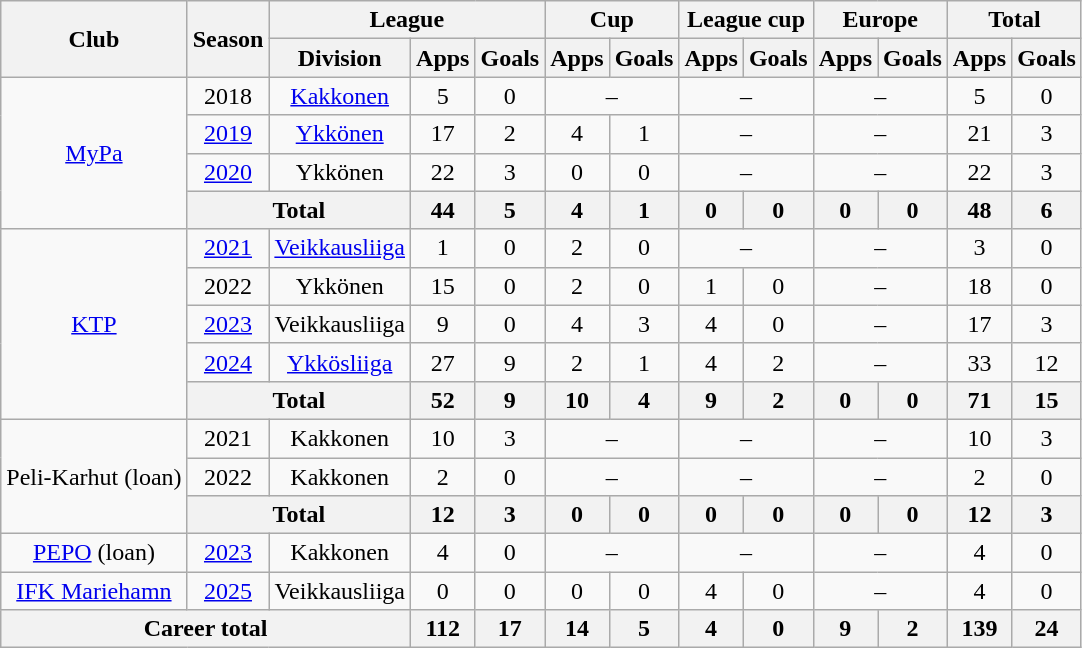<table class="wikitable" style="text-align:center">
<tr>
<th rowspan="2">Club</th>
<th rowspan="2">Season</th>
<th colspan="3">League</th>
<th colspan="2">Cup</th>
<th colspan="2">League cup</th>
<th colspan="2">Europe</th>
<th colspan="2">Total</th>
</tr>
<tr>
<th>Division</th>
<th>Apps</th>
<th>Goals</th>
<th>Apps</th>
<th>Goals</th>
<th>Apps</th>
<th>Goals</th>
<th>Apps</th>
<th>Goals</th>
<th>Apps</th>
<th>Goals</th>
</tr>
<tr>
<td rowspan="4"><a href='#'>MyPa</a></td>
<td>2018</td>
<td><a href='#'>Kakkonen</a></td>
<td>5</td>
<td>0</td>
<td colspan=2>–</td>
<td colspan=2>–</td>
<td colspan=2>–</td>
<td>5</td>
<td>0</td>
</tr>
<tr>
<td><a href='#'>2019</a></td>
<td><a href='#'>Ykkönen</a></td>
<td>17</td>
<td>2</td>
<td>4</td>
<td>1</td>
<td colspan=2>–</td>
<td colspan=2>–</td>
<td>21</td>
<td>3</td>
</tr>
<tr>
<td><a href='#'>2020</a></td>
<td>Ykkönen</td>
<td>22</td>
<td>3</td>
<td>0</td>
<td>0</td>
<td colspan=2>–</td>
<td colspan=2>–</td>
<td>22</td>
<td>3</td>
</tr>
<tr>
<th colspan="2">Total</th>
<th>44</th>
<th>5</th>
<th>4</th>
<th>1</th>
<th>0</th>
<th>0</th>
<th>0</th>
<th>0</th>
<th>48</th>
<th>6</th>
</tr>
<tr>
<td rowspan=5><a href='#'>KTP</a></td>
<td><a href='#'>2021</a></td>
<td><a href='#'>Veikkausliiga</a></td>
<td>1</td>
<td>0</td>
<td>2</td>
<td>0</td>
<td colspan=2>–</td>
<td colspan=2>–</td>
<td>3</td>
<td>0</td>
</tr>
<tr>
<td>2022</td>
<td>Ykkönen</td>
<td>15</td>
<td>0</td>
<td>2</td>
<td>0</td>
<td>1</td>
<td>0</td>
<td colspan=2>–</td>
<td>18</td>
<td>0</td>
</tr>
<tr>
<td><a href='#'>2023</a></td>
<td>Veikkausliiga</td>
<td>9</td>
<td>0</td>
<td>4</td>
<td>3</td>
<td>4</td>
<td>0</td>
<td colspan=2>–</td>
<td>17</td>
<td>3</td>
</tr>
<tr>
<td><a href='#'>2024</a></td>
<td><a href='#'>Ykkösliiga</a></td>
<td>27</td>
<td>9</td>
<td>2</td>
<td>1</td>
<td>4</td>
<td>2</td>
<td colspan=2>–</td>
<td>33</td>
<td>12</td>
</tr>
<tr>
<th colspan="2">Total</th>
<th>52</th>
<th>9</th>
<th>10</th>
<th>4</th>
<th>9</th>
<th>2</th>
<th>0</th>
<th>0</th>
<th>71</th>
<th>15</th>
</tr>
<tr>
<td rowspan=3>Peli-Karhut (loan)</td>
<td>2021</td>
<td>Kakkonen</td>
<td>10</td>
<td>3</td>
<td colspan=2>–</td>
<td colspan=2>–</td>
<td colspan=2>–</td>
<td>10</td>
<td>3</td>
</tr>
<tr>
<td>2022</td>
<td>Kakkonen</td>
<td>2</td>
<td>0</td>
<td colspan=2>–</td>
<td colspan=2>–</td>
<td colspan=2>–</td>
<td>2</td>
<td>0</td>
</tr>
<tr>
<th colspan="2">Total</th>
<th>12</th>
<th>3</th>
<th>0</th>
<th>0</th>
<th>0</th>
<th>0</th>
<th>0</th>
<th>0</th>
<th>12</th>
<th>3</th>
</tr>
<tr>
<td><a href='#'>PEPO</a> (loan)</td>
<td><a href='#'>2023</a></td>
<td>Kakkonen</td>
<td>4</td>
<td>0</td>
<td colspan=2>–</td>
<td colspan=2>–</td>
<td colspan=2>–</td>
<td>4</td>
<td>0</td>
</tr>
<tr>
<td><a href='#'>IFK Mariehamn</a></td>
<td><a href='#'>2025</a></td>
<td>Veikkausliiga</td>
<td>0</td>
<td>0</td>
<td>0</td>
<td>0</td>
<td>4</td>
<td>0</td>
<td colspan=2>–</td>
<td>4</td>
<td>0</td>
</tr>
<tr>
<th colspan="3">Career total</th>
<th>112</th>
<th>17</th>
<th>14</th>
<th>5</th>
<th>4</th>
<th>0</th>
<th>9</th>
<th>2</th>
<th>139</th>
<th>24</th>
</tr>
</table>
